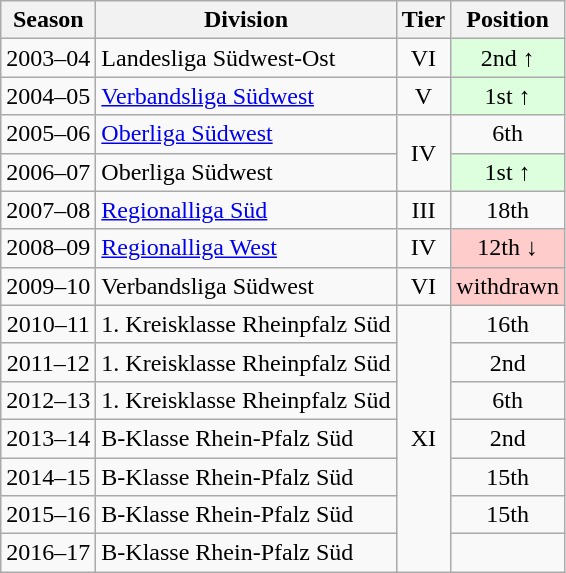<table class="wikitable">
<tr>
<th>Season</th>
<th>Division</th>
<th>Tier</th>
<th>Position</th>
</tr>
<tr align="center">
<td>2003–04</td>
<td align="left">Landesliga Südwest-Ost</td>
<td>VI</td>
<td style="background:#ddffdd">2nd ↑</td>
</tr>
<tr align="center">
<td>2004–05</td>
<td align="left"><a href='#'>Verbandsliga Südwest</a></td>
<td>V</td>
<td style="background:#ddffdd">1st ↑</td>
</tr>
<tr align="center">
<td>2005–06</td>
<td align="left"><a href='#'>Oberliga Südwest</a></td>
<td rowspan=2>IV</td>
<td>6th</td>
</tr>
<tr align="center">
<td>2006–07</td>
<td align="left">Oberliga Südwest</td>
<td style="background:#ddffdd">1st ↑</td>
</tr>
<tr align="center">
<td>2007–08</td>
<td align="left"><a href='#'>Regionalliga Süd</a></td>
<td>III</td>
<td>18th</td>
</tr>
<tr align="center">
<td>2008–09</td>
<td align="left"><a href='#'>Regionalliga West</a></td>
<td>IV</td>
<td style="background:#ffcccc">12th ↓</td>
</tr>
<tr align="center">
<td>2009–10</td>
<td align="left">Verbandsliga Südwest</td>
<td>VI</td>
<td style="background:#ffcccc">withdrawn</td>
</tr>
<tr align="center">
<td>2010–11</td>
<td align="left">1. Kreisklasse Rheinpfalz Süd</td>
<td rowspan=7>XI</td>
<td>16th</td>
</tr>
<tr align="center">
<td>2011–12</td>
<td align="left">1. Kreisklasse Rheinpfalz Süd</td>
<td>2nd</td>
</tr>
<tr align="center">
<td>2012–13</td>
<td align="left">1. Kreisklasse Rheinpfalz Süd</td>
<td>6th</td>
</tr>
<tr align="center">
<td>2013–14</td>
<td align="left">B-Klasse Rhein-Pfalz Süd</td>
<td>2nd</td>
</tr>
<tr align="center">
<td>2014–15</td>
<td align="left">B-Klasse Rhein-Pfalz Süd</td>
<td>15th</td>
</tr>
<tr align="center">
<td>2015–16</td>
<td align="left">B-Klasse Rhein-Pfalz Süd</td>
<td>15th</td>
</tr>
<tr align="center">
<td>2016–17</td>
<td align="left">B-Klasse Rhein-Pfalz Süd</td>
<td></td>
</tr>
</table>
